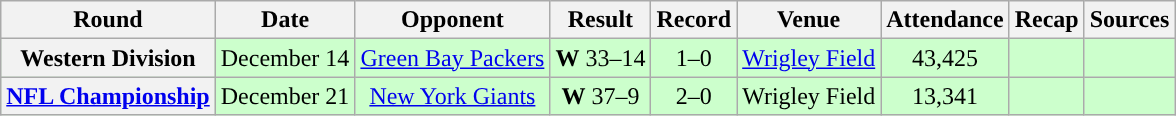<table class="wikitable" style="text-align:center">
<tr>
<th>Round</th>
<th>Date</th>
<th>Opponent</th>
<th>Result</th>
<th>Record</th>
<th>Venue</th>
<th>Attendance</th>
<th>Recap</th>
<th>Sources</th>
</tr>
<tr style="background:#cfc">
<th>Western Division</th>
<td>December 14</td>
<td><a href='#'>Green Bay Packers</a></td>
<td><strong>W</strong> 33–14</td>
<td>1–0</td>
<td><a href='#'>Wrigley Field</a></td>
<td>43,425</td>
<td></td>
<td></td>
</tr>
<tr style="background:#cfc">
<th><a href='#'>NFL Championship</a></th>
<td>December 21</td>
<td><a href='#'>New York Giants</a></td>
<td><strong>W</strong> 37–9</td>
<td>2–0</td>
<td>Wrigley Field</td>
<td>13,341</td>
<td></td>
<td></td>
</tr>
</table>
